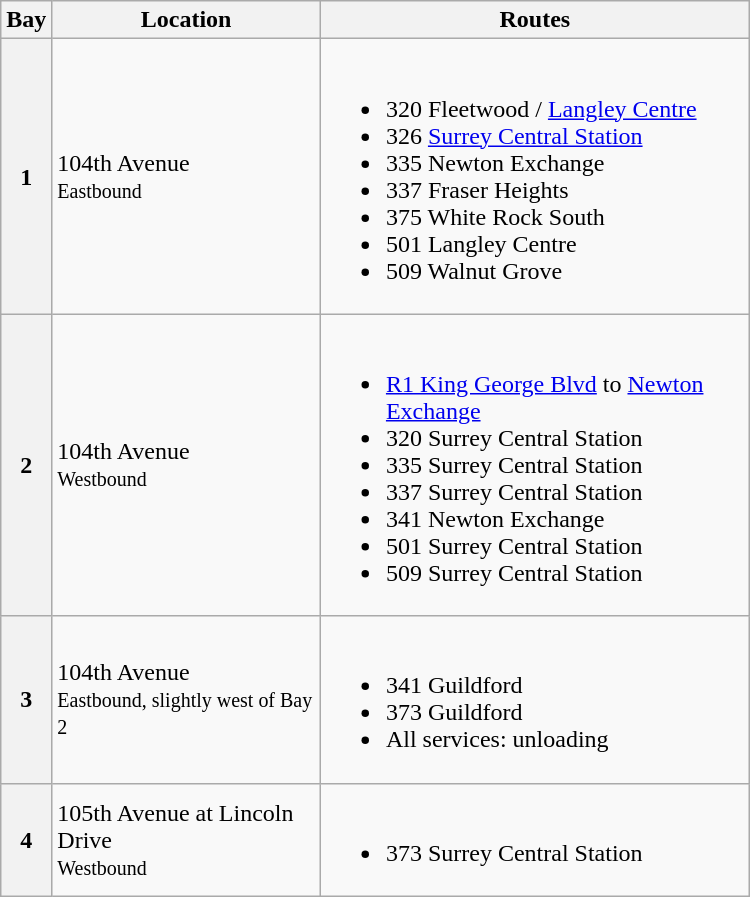<table class="wikitable" width="500">
<tr>
<th>Bay</th>
<th>Location</th>
<th>Routes</th>
</tr>
<tr>
<th>1</th>
<td>104th Avenue<br><small>Eastbound</small></td>
<td><br><ul><li>320 Fleetwood / <a href='#'>Langley Centre</a></li><li>326 <a href='#'>Surrey Central Station</a></li><li>335 Newton Exchange</li><li>337 Fraser Heights</li><li>375 White Rock South</li><li>501 Langley Centre</li><li>509 Walnut Grove</li></ul></td>
</tr>
<tr>
<th>2</th>
<td>104th Avenue<br><small>Westbound</small></td>
<td><br><ul><li><a href='#'>R1 King George Blvd</a> to <a href='#'>Newton Exchange</a></li><li>320 Surrey Central Station</li><li>335 Surrey Central Station</li><li>337 Surrey Central Station</li><li>341 Newton Exchange</li><li>501 Surrey Central Station</li><li>509 Surrey Central Station</li></ul></td>
</tr>
<tr>
<th>3</th>
<td>104th Avenue<br><small>Eastbound, slightly west of Bay 2</small></td>
<td><br><ul><li>341 Guildford</li><li>373 Guildford</li><li>All services: unloading</li></ul></td>
</tr>
<tr>
<th>4</th>
<td>105th Avenue at Lincoln Drive<br><small>Westbound</small></td>
<td><br><ul><li>373 Surrey Central Station</li></ul></td>
</tr>
</table>
